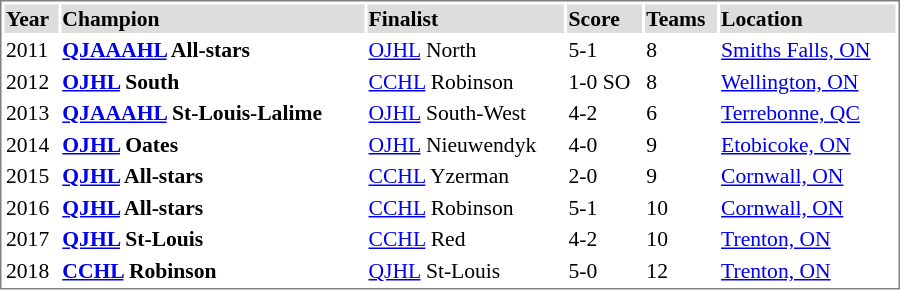<table cellpadding="0">
<tr style="text-align:left; vertical-align:top;">
<td></td>
<td><br><table cellpadding="1"  style="width:600px; font-size:90%; border:1px solid gray;">
<tr>
<th style="background:#ddd;">Year</th>
<th style="background:#ddd;">Champion</th>
<th style="background:#ddd;">Finalist</th>
<th style="background:#ddd;">Score</th>
<th style="background:#ddd;">Teams</th>
<th style="background:#ddd;">Location</th>
</tr>
<tr>
<td>2011</td>
<td><strong><a href='#'>QJAAAHL</a> All-stars</strong></td>
<td><a href='#'>OJHL</a> North</td>
<td>5-1</td>
<td>8</td>
<td><a href='#'>Smiths Falls, ON</a></td>
</tr>
<tr>
<td>2012</td>
<td><strong><a href='#'>OJHL</a> South</strong></td>
<td><a href='#'>CCHL</a> Robinson</td>
<td>1-0 SO</td>
<td>8</td>
<td><a href='#'>Wellington, ON</a></td>
</tr>
<tr>
<td>2013</td>
<td><strong><a href='#'>QJAAAHL</a> St-Louis-Lalime</strong></td>
<td><a href='#'>OJHL</a> South-West</td>
<td>4-2</td>
<td>6</td>
<td><a href='#'>Terrebonne, QC</a></td>
</tr>
<tr>
<td>2014</td>
<td><strong><a href='#'>OJHL</a> Oates</strong></td>
<td><a href='#'>OJHL</a> Nieuwendyk</td>
<td>4-0</td>
<td>9</td>
<td><a href='#'>Etobicoke, ON</a></td>
</tr>
<tr>
<td>2015</td>
<td><strong><a href='#'>QJHL</a> All-stars</strong></td>
<td><a href='#'>CCHL</a> Yzerman</td>
<td>2-0</td>
<td>9</td>
<td><a href='#'>Cornwall, ON</a></td>
</tr>
<tr>
<td>2016</td>
<td><strong><a href='#'>QJHL</a> All-stars</strong></td>
<td><a href='#'>CCHL</a> Robinson</td>
<td>5-1</td>
<td>10</td>
<td><a href='#'>Cornwall, ON</a></td>
</tr>
<tr>
<td>2017</td>
<td><strong><a href='#'>QJHL</a> St-Louis</strong></td>
<td><a href='#'>CCHL</a> Red</td>
<td>4-2</td>
<td>10</td>
<td><a href='#'>Trenton, ON</a></td>
</tr>
<tr>
<td>2018</td>
<td><strong><a href='#'>CCHL</a> Robinson</strong></td>
<td><a href='#'>QJHL</a> St-Louis</td>
<td>5-0</td>
<td>12</td>
<td><a href='#'>Trenton, ON</a></td>
</tr>
</table>
</td>
</tr>
</table>
